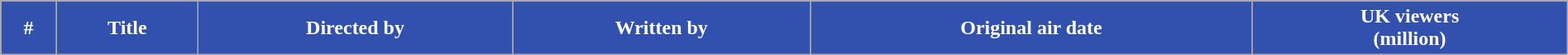<table class="wikitable plainrowheaders" style="width: 100%;">
<tr>
<th style="background:#3251ae; color:#fff;">#</th>
<th style="background:#3251ae; color:#fff;">Title</th>
<th style="background:#3251ae; color:#fff;">Directed by</th>
<th style="background:#3251ae; color:#fff;">Written by</th>
<th style="background:#3251ae; color:#fff;">Original air date</th>
<th style="background:#3251ae; color:#fff;">UK viewers<br>(million)<br>


</th>
</tr>
</table>
